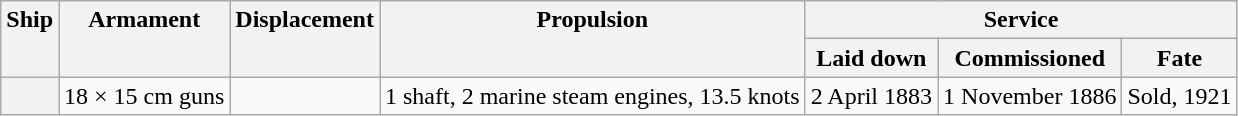<table class="wikitable plainrowheaders" style="text-align: center;">
<tr valign="top">
<th scope="col" rowspan="2">Ship</th>
<th scope="col" rowspan="2">Armament</th>
<th scope="col" rowspan="2">Displacement</th>
<th scope="col" rowspan="2">Propulsion</th>
<th scope="col" colspan="3">Service</th>
</tr>
<tr valign="top">
<th scope="col">Laid down</th>
<th scope="col">Commissioned</th>
<th scope="col">Fate</th>
</tr>
<tr valign="center">
<th scope="row"></th>
<td>18 × 15 cm guns</td>
<td></td>
<td>1 shaft, 2 marine steam engines, 13.5 knots</td>
<td>2 April 1883</td>
<td>1 November 1886</td>
<td>Sold, 1921</td>
</tr>
</table>
